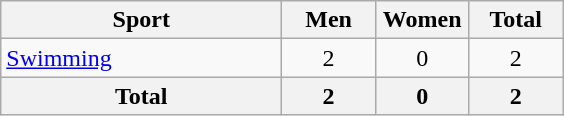<table class="wikitable sortable" style="text-align:center;">
<tr>
<th width=180>Sport</th>
<th width=55>Men</th>
<th width=55>Women</th>
<th width=55>Total</th>
</tr>
<tr>
<td align=left><a href='#'>Swimming</a></td>
<td>2</td>
<td>0</td>
<td>2</td>
</tr>
<tr>
<th>Total</th>
<th>2</th>
<th>0</th>
<th>2</th>
</tr>
</table>
